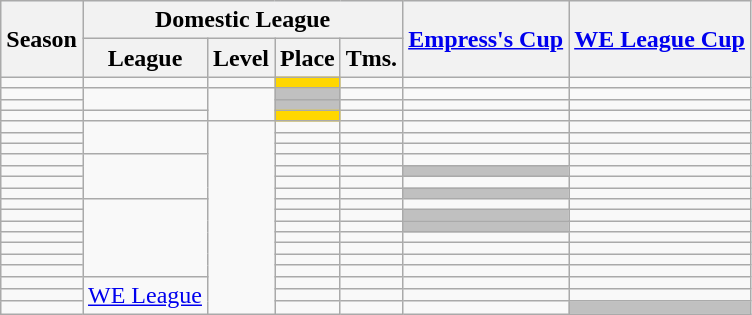<table class="wikitable">
<tr style="background:#f0f6fa;">
<th rowspan="2"><strong>Season</strong></th>
<th colspan="4"><strong>Domestic League</strong></th>
<th rowspan="2"><strong><a href='#'>Empress's Cup</a></strong></th>
<th rowspan="2"><strong><a href='#'>WE League Cup</a></strong></th>
</tr>
<tr>
<th>League</th>
<th>Level</th>
<th>Place</th>
<th>Tms.</th>
</tr>
<tr>
<td></td>
<td></td>
<td rowspan="1"></td>
<td bgcolor="gold"></td>
<td></td>
<td></td>
<td></td>
</tr>
<tr>
<td></td>
<td rowspan="2"></td>
<td rowspan="3"></td>
<td bgcolor="silver"></td>
<td></td>
<td></td>
<td></td>
</tr>
<tr>
<td></td>
<td bgcolor="silver"></td>
<td></td>
<td></td>
<td></td>
</tr>
<tr>
<td></td>
<td></td>
<td bgcolor="gold"></td>
<td></td>
<td></td>
<td></td>
</tr>
<tr>
<td></td>
<td rowspan="3"></td>
<td rowspan="17"></td>
<td></td>
<td></td>
<td></td>
<td></td>
</tr>
<tr>
<td></td>
<td></td>
<td></td>
<td></td>
<td></td>
</tr>
<tr>
<td></td>
<td></td>
<td></td>
<td></td>
<td></td>
</tr>
<tr>
<td></td>
<td rowspan="4"></td>
<td></td>
<td></td>
<td></td>
<td></td>
</tr>
<tr>
<td></td>
<td></td>
<td></td>
<td bgcolor="silver"></td>
<td></td>
</tr>
<tr>
<td></td>
<td></td>
<td></td>
<td></td>
<td></td>
</tr>
<tr>
<td></td>
<td></td>
<td></td>
<td bgcolor="silver"></td>
<td></td>
</tr>
<tr>
<td></td>
<td rowspan="7"></td>
<td></td>
<td></td>
<td></td>
<td></td>
</tr>
<tr>
<td></td>
<td></td>
<td></td>
<td bgcolor="silver"></td>
<td></td>
</tr>
<tr>
<td></td>
<td></td>
<td></td>
<td bgcolor="silver"></td>
<td></td>
</tr>
<tr>
<td></td>
<td></td>
<td></td>
<td></td>
<td></td>
</tr>
<tr>
<td></td>
<td></td>
<td></td>
<td></td>
<td></td>
</tr>
<tr>
<td></td>
<td></td>
<td></td>
<td></td>
<td></td>
</tr>
<tr>
<td></td>
<td></td>
<td></td>
<td></td>
<td></td>
</tr>
<tr>
<td></td>
<td rowspan="3"><a href='#'>WE League</a></td>
<td></td>
<td></td>
<td></td>
<td></td>
</tr>
<tr>
<td></td>
<td></td>
<td></td>
<td></td>
<td></td>
</tr>
<tr>
<td></td>
<td></td>
<td></td>
<td></td>
<td bgcolor="silver"></td>
</tr>
</table>
